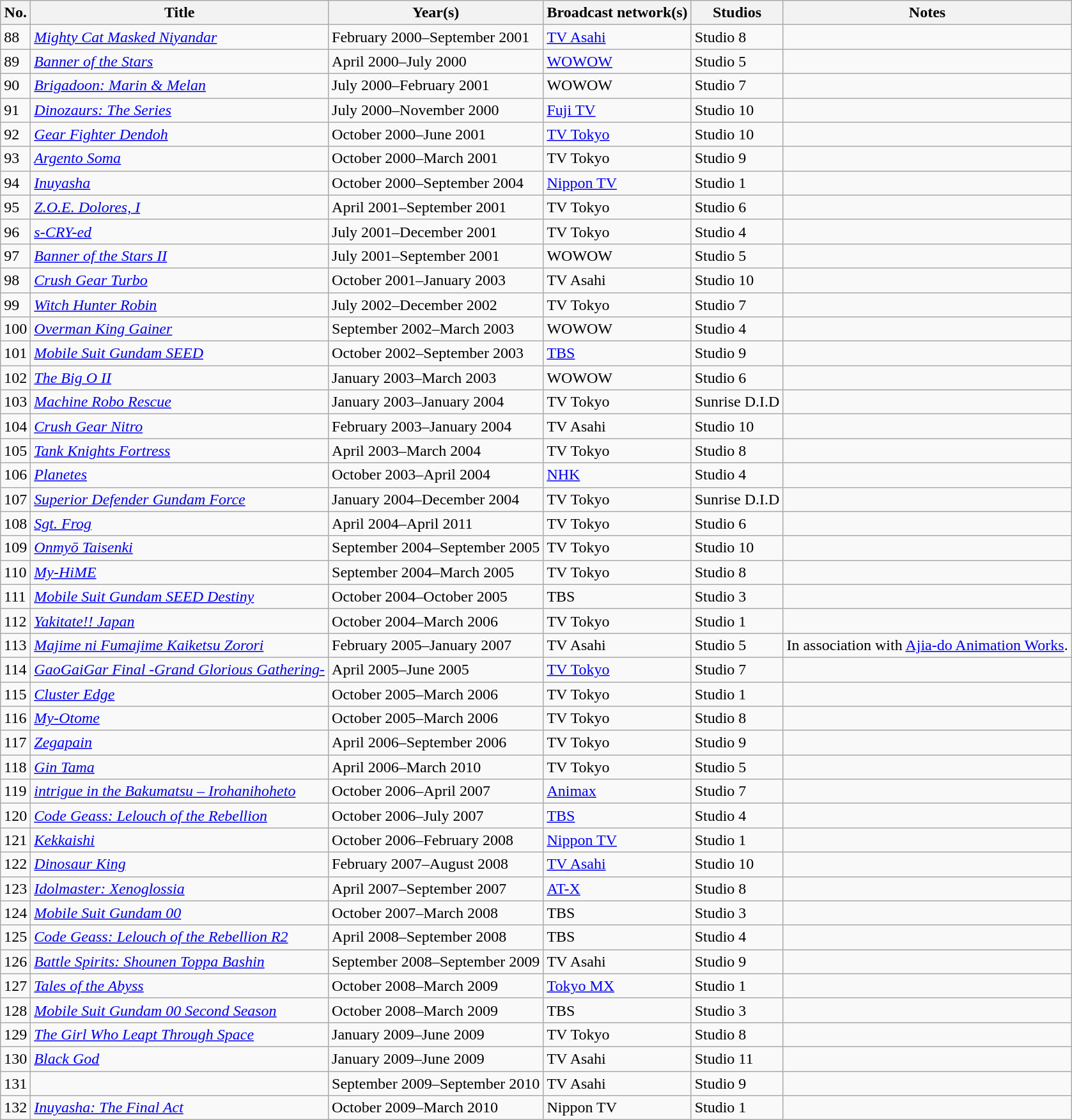<table class="wikitable sortable">
<tr>
<th>No.</th>
<th>Title</th>
<th>Year(s)</th>
<th>Broadcast network(s)</th>
<th>Studios</th>
<th>Notes</th>
</tr>
<tr>
<td>88</td>
<td><em><a href='#'>Mighty Cat Masked Niyandar</a></em></td>
<td>February 2000–September 2001</td>
<td><a href='#'>TV Asahi</a></td>
<td>Studio 8</td>
<td></td>
</tr>
<tr>
<td>89</td>
<td><em><a href='#'>Banner of the Stars</a></em></td>
<td>April 2000–July 2000</td>
<td><a href='#'>WOWOW</a></td>
<td>Studio 5</td>
<td></td>
</tr>
<tr>
<td>90</td>
<td><em><a href='#'>Brigadoon: Marin & Melan</a></em></td>
<td>July 2000–February 2001</td>
<td>WOWOW</td>
<td>Studio 7</td>
<td></td>
</tr>
<tr>
<td>91</td>
<td><em><a href='#'>Dinozaurs: The Series</a></em></td>
<td>July 2000–November 2000</td>
<td><a href='#'>Fuji TV</a></td>
<td>Studio 10</td>
<td></td>
</tr>
<tr>
<td>92</td>
<td><em><a href='#'>Gear Fighter Dendoh</a></em></td>
<td>October 2000–June 2001</td>
<td><a href='#'>TV Tokyo</a></td>
<td>Studio 10</td>
<td></td>
</tr>
<tr>
<td>93</td>
<td><em><a href='#'>Argento Soma</a></em></td>
<td>October 2000–March 2001</td>
<td>TV Tokyo</td>
<td>Studio 9</td>
<td></td>
</tr>
<tr>
<td>94</td>
<td><em><a href='#'>Inuyasha</a></em></td>
<td>October 2000–September 2004</td>
<td><a href='#'>Nippon TV</a></td>
<td>Studio 1</td>
<td></td>
</tr>
<tr>
<td>95</td>
<td><em><a href='#'>Z.O.E. Dolores, I</a></em></td>
<td>April 2001–September 2001</td>
<td>TV Tokyo</td>
<td>Studio 6</td>
<td></td>
</tr>
<tr>
<td>96</td>
<td><em><a href='#'>s-CRY-ed</a></em></td>
<td>July 2001–December 2001</td>
<td>TV Tokyo</td>
<td>Studio 4</td>
<td></td>
</tr>
<tr>
<td>97</td>
<td><em><a href='#'>Banner of the Stars II</a></em></td>
<td>July 2001–September 2001</td>
<td>WOWOW</td>
<td>Studio 5</td>
<td></td>
</tr>
<tr>
<td>98</td>
<td><em><a href='#'>Crush Gear Turbo</a></em></td>
<td>October 2001–January 2003</td>
<td>TV Asahi</td>
<td>Studio 10</td>
<td></td>
</tr>
<tr>
<td>99</td>
<td><em><a href='#'>Witch Hunter Robin</a></em></td>
<td>July 2002–December 2002</td>
<td>TV Tokyo</td>
<td>Studio 7</td>
<td></td>
</tr>
<tr>
<td>100</td>
<td><em><a href='#'>Overman King Gainer</a></em></td>
<td>September 2002–March 2003</td>
<td>WOWOW</td>
<td>Studio 4</td>
<td></td>
</tr>
<tr>
<td>101</td>
<td><em><a href='#'>Mobile Suit Gundam SEED</a></em></td>
<td>October 2002–September 2003</td>
<td><a href='#'>TBS</a></td>
<td>Studio 9</td>
<td></td>
</tr>
<tr>
<td>102</td>
<td><em><a href='#'>The Big O II</a></em></td>
<td>January 2003–March 2003</td>
<td>WOWOW</td>
<td>Studio 6</td>
<td></td>
</tr>
<tr>
<td>103</td>
<td><em><a href='#'>Machine Robo Rescue</a></em></td>
<td>January 2003–January 2004</td>
<td>TV Tokyo</td>
<td>Sunrise D.I.D</td>
<td></td>
</tr>
<tr>
<td>104</td>
<td><em><a href='#'>Crush Gear Nitro</a></em></td>
<td>February 2003–January 2004</td>
<td>TV Asahi</td>
<td>Studio 10</td>
<td></td>
</tr>
<tr>
<td>105</td>
<td><em><a href='#'>Tank Knights Fortress</a></em></td>
<td>April 2003–March 2004</td>
<td>TV Tokyo</td>
<td>Studio 8</td>
<td></td>
</tr>
<tr>
<td>106</td>
<td><em><a href='#'>Planetes</a></em></td>
<td>October 2003–April 2004</td>
<td><a href='#'>NHK</a></td>
<td>Studio 4</td>
<td></td>
</tr>
<tr>
<td>107</td>
<td><em><a href='#'>Superior Defender Gundam Force</a></em></td>
<td>January 2004–December 2004</td>
<td>TV Tokyo</td>
<td>Sunrise D.I.D</td>
<td></td>
</tr>
<tr>
<td>108</td>
<td><em><a href='#'>Sgt. Frog</a></em></td>
<td>April 2004–April 2011</td>
<td>TV Tokyo</td>
<td>Studio 6</td>
<td></td>
</tr>
<tr>
<td>109</td>
<td><em><a href='#'>Onmyō Taisenki</a></em></td>
<td>September 2004–September 2005</td>
<td>TV Tokyo</td>
<td>Studio 10</td>
<td></td>
</tr>
<tr>
<td>110</td>
<td><em><a href='#'>My-HiME</a></em></td>
<td>September 2004–March 2005</td>
<td>TV Tokyo</td>
<td>Studio 8</td>
<td></td>
</tr>
<tr>
<td>111</td>
<td><em><a href='#'>Mobile Suit Gundam SEED Destiny</a></em></td>
<td>October 2004–October 2005</td>
<td>TBS</td>
<td>Studio 3</td>
<td></td>
</tr>
<tr>
<td>112</td>
<td><em><a href='#'>Yakitate!! Japan</a></em></td>
<td>October 2004–March 2006</td>
<td>TV Tokyo</td>
<td>Studio 1</td>
<td></td>
</tr>
<tr>
<td>113</td>
<td><em><a href='#'>Majime ni Fumajime Kaiketsu Zorori</a></em></td>
<td>February 2005–January 2007</td>
<td>TV Asahi</td>
<td>Studio 5</td>
<td>In association with <a href='#'>Ajia-do Animation Works</a>.</td>
</tr>
<tr>
<td>114</td>
<td><em><a href='#'>GaoGaiGar Final -Grand Glorious Gathering-</a></em></td>
<td>April 2005–June 2005</td>
<td><a href='#'>TV Tokyo</a></td>
<td>Studio 7</td>
<td></td>
</tr>
<tr>
<td>115</td>
<td><em><a href='#'>Cluster Edge</a></em></td>
<td>October 2005–March 2006</td>
<td>TV Tokyo</td>
<td>Studio 1</td>
<td></td>
</tr>
<tr>
<td>116</td>
<td><em><a href='#'>My-Otome</a></em></td>
<td>October 2005–March 2006</td>
<td>TV Tokyo</td>
<td>Studio 8</td>
<td></td>
</tr>
<tr>
<td>117</td>
<td><em><a href='#'>Zegapain</a></em></td>
<td>April 2006–September 2006</td>
<td>TV Tokyo</td>
<td>Studio 9</td>
<td></td>
</tr>
<tr>
<td>118</td>
<td><em><a href='#'>Gin Tama</a></em></td>
<td>April 2006–March 2010</td>
<td>TV Tokyo</td>
<td>Studio 5</td>
<td></td>
</tr>
<tr>
<td>119</td>
<td><em><a href='#'>intrigue in the Bakumatsu – Irohanihoheto</a></em></td>
<td>October 2006–April 2007</td>
<td><a href='#'>Animax</a></td>
<td>Studio 7</td>
<td></td>
</tr>
<tr>
<td>120</td>
<td><em><a href='#'>Code Geass: Lelouch of the Rebellion</a></em></td>
<td>October 2006–July 2007</td>
<td><a href='#'>TBS</a></td>
<td>Studio 4</td>
<td></td>
</tr>
<tr>
<td>121</td>
<td><em><a href='#'>Kekkaishi</a></em></td>
<td>October 2006–February 2008</td>
<td><a href='#'>Nippon TV</a></td>
<td>Studio 1</td>
<td></td>
</tr>
<tr>
<td>122</td>
<td><em><a href='#'>Dinosaur King</a></em></td>
<td>February 2007–August 2008</td>
<td><a href='#'>TV Asahi</a></td>
<td>Studio 10</td>
<td></td>
</tr>
<tr>
<td>123</td>
<td><em><a href='#'>Idolmaster: Xenoglossia</a></em></td>
<td>April 2007–September 2007</td>
<td><a href='#'>AT-X</a></td>
<td>Studio 8</td>
<td></td>
</tr>
<tr>
<td>124</td>
<td><em><a href='#'>Mobile Suit Gundam 00</a></em></td>
<td>October 2007–March 2008</td>
<td>TBS</td>
<td>Studio 3</td>
<td></td>
</tr>
<tr>
<td>125</td>
<td><em><a href='#'>Code Geass: Lelouch of the Rebellion R2</a></em></td>
<td>April 2008–September 2008</td>
<td>TBS</td>
<td>Studio 4</td>
<td></td>
</tr>
<tr>
<td>126</td>
<td><em><a href='#'>Battle Spirits: Shounen Toppa Bashin</a></em></td>
<td>September 2008–September 2009</td>
<td>TV Asahi</td>
<td>Studio 9</td>
<td></td>
</tr>
<tr>
<td>127</td>
<td><em><a href='#'>Tales of the Abyss</a></em></td>
<td>October 2008–March 2009</td>
<td><a href='#'>Tokyo MX</a></td>
<td>Studio 1</td>
<td></td>
</tr>
<tr>
<td>128</td>
<td><em><a href='#'>Mobile Suit Gundam 00 Second Season</a></em></td>
<td>October 2008–March 2009</td>
<td>TBS</td>
<td>Studio 3</td>
<td></td>
</tr>
<tr>
<td>129</td>
<td><em><a href='#'>The Girl Who Leapt Through Space</a></em></td>
<td>January 2009–June 2009</td>
<td>TV Tokyo</td>
<td>Studio 8</td>
<td></td>
</tr>
<tr>
<td>130</td>
<td><em><a href='#'>Black God</a></em></td>
<td>January 2009–June 2009</td>
<td>TV Asahi</td>
<td>Studio 11</td>
<td></td>
</tr>
<tr>
<td>131</td>
<td><em></em></td>
<td>September 2009–September 2010</td>
<td>TV Asahi</td>
<td>Studio 9</td>
<td></td>
</tr>
<tr>
<td>132</td>
<td><em><a href='#'>Inuyasha: The Final Act</a></em></td>
<td>October 2009–March 2010</td>
<td>Nippon TV</td>
<td>Studio 1</td>
<td></td>
</tr>
</table>
